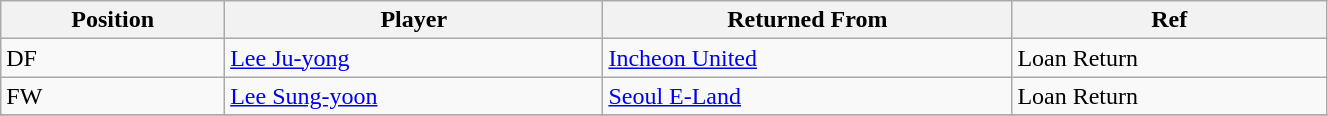<table class="wikitable sortable" style="width:70%; text-align:center; font-size:100%; text-align:left;">
<tr>
<th>Position</th>
<th>Player</th>
<th>Returned From</th>
<th>Ref</th>
</tr>
<tr>
<td>DF</td>
<td> <a href='#'>Lee Ju-yong</a></td>
<td> <a href='#'>Incheon United</a></td>
<td>Loan Return </td>
</tr>
<tr>
<td>FW</td>
<td> <a href='#'>Lee Sung-yoon</a></td>
<td> <a href='#'>Seoul E-Land</a></td>
<td>Loan Return</td>
</tr>
<tr>
</tr>
</table>
